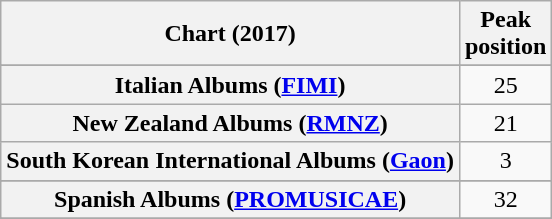<table class="wikitable sortable plainrowheaders" style="text-align:center">
<tr>
<th scope="col">Chart (2017)</th>
<th scope="col">Peak<br> position</th>
</tr>
<tr>
</tr>
<tr>
</tr>
<tr>
</tr>
<tr>
</tr>
<tr>
</tr>
<tr>
</tr>
<tr>
</tr>
<tr>
</tr>
<tr>
</tr>
<tr>
</tr>
<tr>
<th scope="row">Italian Albums (<a href='#'>FIMI</a>)</th>
<td>25</td>
</tr>
<tr>
<th scope="row">New Zealand Albums (<a href='#'>RMNZ</a>)</th>
<td>21</td>
</tr>
<tr>
<th scope="row">South Korean International Albums (<a href='#'>Gaon</a>)</th>
<td>3</td>
</tr>
<tr>
</tr>
<tr>
<th scope="row">Spanish Albums (<a href='#'>PROMUSICAE</a>)</th>
<td>32</td>
</tr>
<tr>
</tr>
<tr>
</tr>
<tr>
</tr>
</table>
